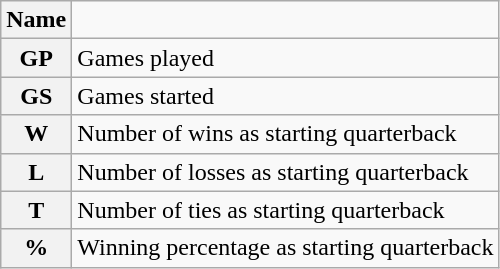<table class="wikitable">
<tr>
<th>Name</th>
<td></td>
</tr>
<tr>
<th>GP</th>
<td>Games played</td>
</tr>
<tr>
<th>GS</th>
<td>Games started</td>
</tr>
<tr>
<th>W</th>
<td>Number of wins as starting quarterback</td>
</tr>
<tr>
<th>L</th>
<td>Number of losses as starting quarterback</td>
</tr>
<tr>
<th>T</th>
<td>Number of ties as starting quarterback</td>
</tr>
<tr>
<th>%</th>
<td>Winning percentage as starting quarterback</td>
</tr>
</table>
